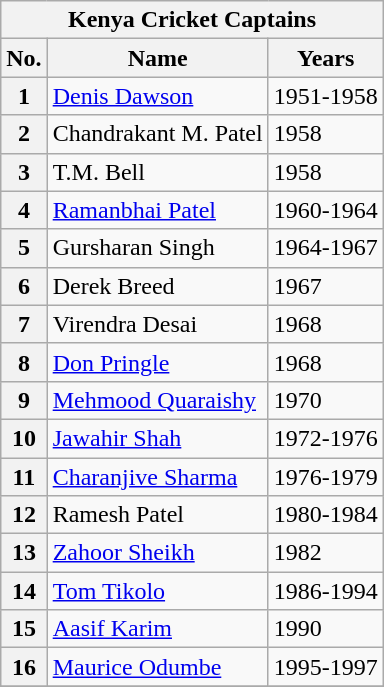<table class="wikitable">
<tr>
<th bgcolor="#efefef" colspan=9>Kenya Cricket Captains</th>
</tr>
<tr bgcolor="#efefef">
<th>No.</th>
<th>Name</th>
<th>Years</th>
</tr>
<tr>
<th>1</th>
<td><a href='#'>Denis Dawson</a></td>
<td>1951-1958</td>
</tr>
<tr>
<th>2</th>
<td>Chandrakant M. Patel</td>
<td>1958</td>
</tr>
<tr>
<th>3</th>
<td>T.M. Bell</td>
<td>1958</td>
</tr>
<tr>
<th>4</th>
<td><a href='#'>Ramanbhai Patel</a></td>
<td>1960-1964</td>
</tr>
<tr>
<th>5</th>
<td>Gursharan Singh</td>
<td>1964-1967</td>
</tr>
<tr>
<th>6</th>
<td>Derek Breed</td>
<td>1967</td>
</tr>
<tr>
<th>7</th>
<td>Virendra Desai</td>
<td>1968</td>
</tr>
<tr>
<th>8</th>
<td><a href='#'>Don Pringle</a></td>
<td>1968</td>
</tr>
<tr>
<th>9</th>
<td><a href='#'>Mehmood Quaraishy</a></td>
<td>1970</td>
</tr>
<tr>
<th>10</th>
<td><a href='#'>Jawahir Shah</a></td>
<td>1972-1976</td>
</tr>
<tr>
<th>11</th>
<td><a href='#'>Charanjive Sharma</a></td>
<td>1976-1979</td>
</tr>
<tr>
<th>12</th>
<td>Ramesh Patel</td>
<td>1980-1984</td>
</tr>
<tr>
<th>13</th>
<td><a href='#'>Zahoor Sheikh</a></td>
<td>1982</td>
</tr>
<tr>
<th>14</th>
<td><a href='#'>Tom Tikolo</a></td>
<td>1986-1994</td>
</tr>
<tr>
<th>15</th>
<td><a href='#'>Aasif Karim</a></td>
<td>1990</td>
</tr>
<tr>
<th>16</th>
<td><a href='#'>Maurice Odumbe</a></td>
<td>1995-1997</td>
</tr>
<tr>
</tr>
</table>
